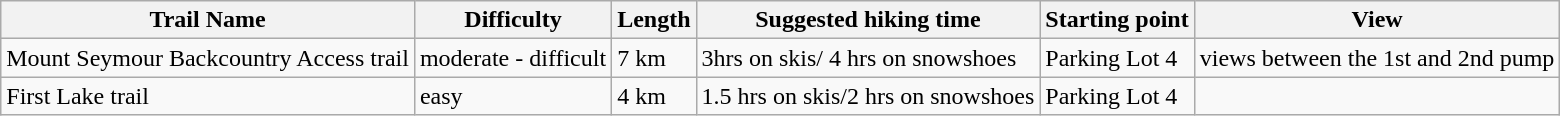<table class="wikitable">
<tr>
<th>Trail Name</th>
<th>Difficulty</th>
<th>Length</th>
<th>Suggested hiking time</th>
<th>Starting point</th>
<th>View</th>
</tr>
<tr>
<td>Mount Seymour Backcountry Access trail</td>
<td>moderate - difficult</td>
<td>7 km</td>
<td>3hrs on skis/ 4 hrs on snowshoes</td>
<td>Parking Lot 4</td>
<td>views between the 1st and 2nd pump</td>
</tr>
<tr>
<td>First Lake trail</td>
<td>easy</td>
<td>4 km</td>
<td>1.5 hrs on skis/2 hrs on snowshoes</td>
<td>Parking Lot 4</td>
<td></td>
</tr>
</table>
